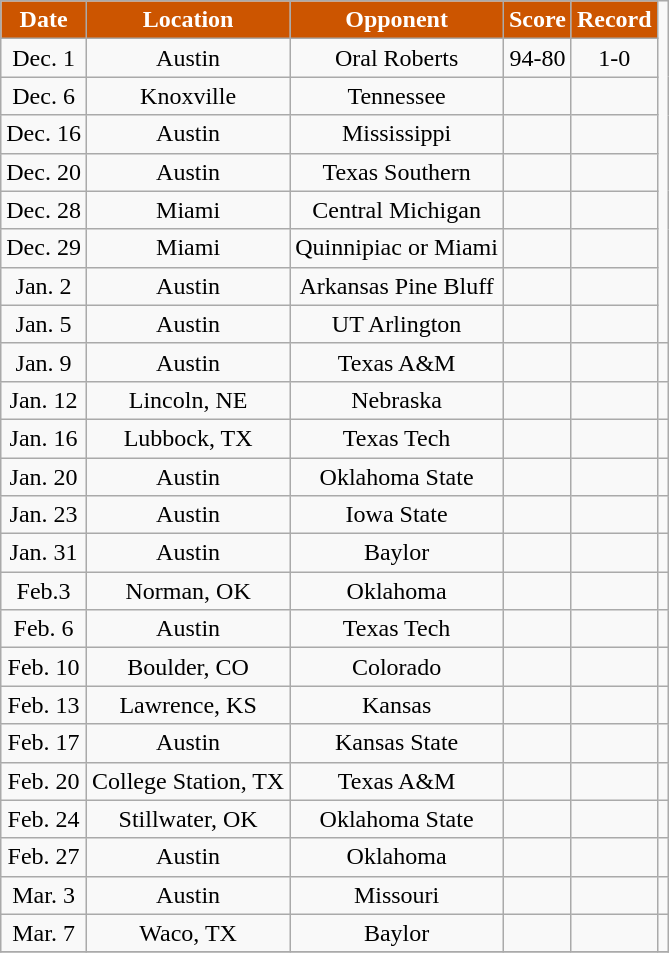<table class="wikitable" style="text-align:center">
<tr>
<th style="background:#CC5500;color:#FFFFFF;">Date</th>
<th style="background:#CC5500;color:#FFFFFF;">Location</th>
<th style="background:#CC5500;color:#FFFFFF;">Opponent</th>
<th style="background:#CC5500;color:#FFFFFF;">Score</th>
<th style="background:#CC5500;color:#FFFFFF;">Record</th>
</tr>
<tr>
<td>Dec. 1</td>
<td>Austin</td>
<td>Oral Roberts</td>
<td>94-80</td>
<td>1-0</td>
</tr>
<tr>
<td>Dec. 6</td>
<td>Knoxville</td>
<td>Tennessee</td>
<td></td>
<td></td>
</tr>
<tr>
<td>Dec. 16</td>
<td>Austin</td>
<td>Mississippi</td>
<td></td>
<td></td>
</tr>
<tr>
<td>Dec.  20</td>
<td>Austin</td>
<td>Texas Southern</td>
<td></td>
<td></td>
</tr>
<tr>
<td>Dec. 28</td>
<td>Miami</td>
<td>Central Michigan</td>
<td></td>
<td></td>
</tr>
<tr>
<td>Dec. 29</td>
<td>Miami</td>
<td>Quinnipiac or Miami</td>
<td></td>
<td></td>
</tr>
<tr>
<td>Jan.  2</td>
<td>Austin</td>
<td>Arkansas Pine Bluff</td>
<td></td>
<td></td>
</tr>
<tr>
<td>Jan.  5</td>
<td>Austin</td>
<td>UT Arlington</td>
<td></td>
<td></td>
</tr>
<tr>
<td>Jan.  9</td>
<td>Austin</td>
<td>Texas A&M</td>
<td></td>
<td></td>
<td></td>
</tr>
<tr>
<td>Jan.  12</td>
<td>Lincoln, NE</td>
<td>Nebraska</td>
<td></td>
<td></td>
<td></td>
</tr>
<tr>
<td>Jan.  16</td>
<td>Lubbock, TX</td>
<td>Texas Tech</td>
<td></td>
<td></td>
<td></td>
</tr>
<tr>
<td>Jan. 20</td>
<td>Austin</td>
<td>Oklahoma State</td>
<td></td>
<td></td>
<td></td>
</tr>
<tr>
<td>Jan. 23</td>
<td>Austin</td>
<td>Iowa State</td>
<td></td>
<td></td>
<td></td>
</tr>
<tr>
<td>Jan. 31</td>
<td>Austin</td>
<td>Baylor</td>
<td></td>
<td></td>
<td></td>
</tr>
<tr>
<td>Feb.3</td>
<td>Norman, OK</td>
<td>Oklahoma</td>
<td></td>
<td></td>
<td></td>
</tr>
<tr>
<td>Feb.  6</td>
<td>Austin</td>
<td>Texas Tech</td>
<td></td>
<td></td>
<td></td>
</tr>
<tr>
<td>Feb. 10</td>
<td>Boulder, CO</td>
<td>Colorado</td>
<td></td>
<td></td>
<td></td>
</tr>
<tr>
<td>Feb. 13</td>
<td>Lawrence, KS</td>
<td>Kansas</td>
<td></td>
<td></td>
<td></td>
</tr>
<tr>
<td>Feb. 17</td>
<td>Austin</td>
<td>Kansas State</td>
<td></td>
<td></td>
<td></td>
</tr>
<tr>
<td>Feb. 20</td>
<td>College Station, TX</td>
<td>Texas A&M</td>
<td></td>
<td></td>
<td></td>
</tr>
<tr>
<td>Feb. 24</td>
<td>Stillwater, OK</td>
<td>Oklahoma State</td>
<td></td>
<td></td>
<td></td>
</tr>
<tr>
<td>Feb.  27</td>
<td>Austin</td>
<td>Oklahoma</td>
<td></td>
<td></td>
<td></td>
</tr>
<tr>
<td>Mar.   3</td>
<td>Austin</td>
<td>Missouri</td>
<td></td>
<td></td>
<td></td>
</tr>
<tr>
<td>Mar.  7</td>
<td>Waco, TX</td>
<td>Baylor</td>
<td></td>
<td></td>
<td></td>
</tr>
<tr>
</tr>
</table>
